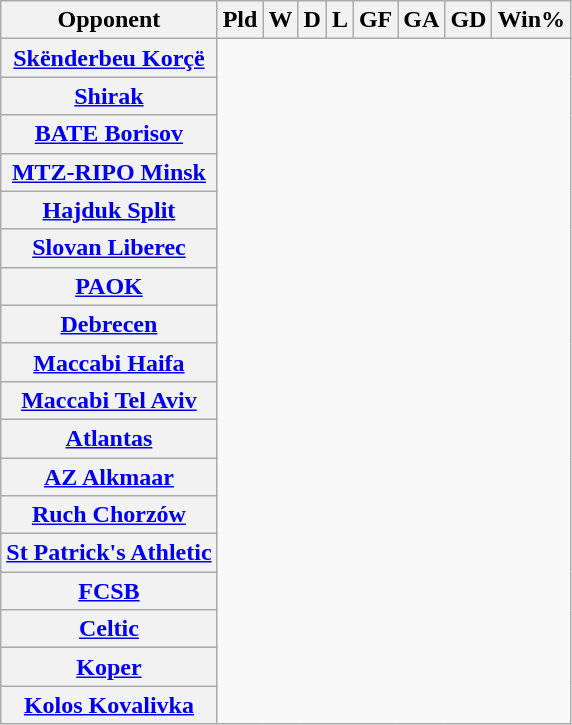<table class="wikitable sortable plainrowheaders" style="text-align:center">
<tr>
<th scope="col">Opponent</th>
<th scope="col">Pld</th>
<th scope="col">W</th>
<th scope="col">D</th>
<th scope="col">L</th>
<th scope="col">GF</th>
<th scope="col">GA</th>
<th scope="col">GD</th>
<th scope="col">Win%</th>
</tr>
<tr>
<th scope="row" align=left> <a href='#'>Skënderbeu Korçë</a><br></th>
</tr>
<tr>
<th scope="row" align=left> <a href='#'>Shirak</a><br></th>
</tr>
<tr>
<th scope="row" align=left> <a href='#'>BATE Borisov</a><br></th>
</tr>
<tr>
<th scope="row" align=left> <a href='#'>MTZ-RIPO Minsk</a><br></th>
</tr>
<tr>
<th scope="row" align=left> <a href='#'>Hajduk Split</a><br></th>
</tr>
<tr>
<th scope="row" align=left> <a href='#'>Slovan Liberec</a><br></th>
</tr>
<tr>
<th scope="row" align=left> <a href='#'>PAOK</a><br></th>
</tr>
<tr>
<th scope="row" align=left> <a href='#'>Debrecen</a><br></th>
</tr>
<tr>
<th scope="row" align=left> <a href='#'>Maccabi Haifa</a><br></th>
</tr>
<tr>
<th scope="row" align=left> <a href='#'>Maccabi Tel Aviv</a><br></th>
</tr>
<tr>
<th scope="row" align=left> <a href='#'>Atlantas</a><br></th>
</tr>
<tr>
<th scope="row" align=left> <a href='#'>AZ Alkmaar</a><br></th>
</tr>
<tr>
<th scope="row" align=left> <a href='#'>Ruch Chorzów</a><br></th>
</tr>
<tr>
<th scope="row" align=left> <a href='#'>St Patrick's Athletic</a><br></th>
</tr>
<tr>
<th scope="row" align=left> <a href='#'>FCSB</a><br></th>
</tr>
<tr>
<th scope="row" align=left> <a href='#'>Celtic</a><br></th>
</tr>
<tr>
<th scope="row" align=left> <a href='#'>Koper</a><br></th>
</tr>
<tr>
<th scope="row" align=left> <a href='#'>Kolos Kovalivka</a><br></th>
</tr>
</table>
